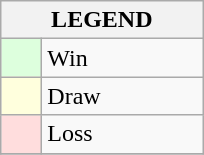<table class="wikitable" border="1">
<tr>
<th colspan="2">LEGEND</th>
</tr>
<tr>
<td style="background:#ddffdd;" width=20> </td>
<td width=100>Win</td>
</tr>
<tr>
<td style="background:#ffffdd"  width=20> </td>
<td width=100>Draw</td>
</tr>
<tr>
<td style="background:#ffdddd;" width=20> </td>
<td width=100>Loss</td>
</tr>
<tr>
</tr>
</table>
